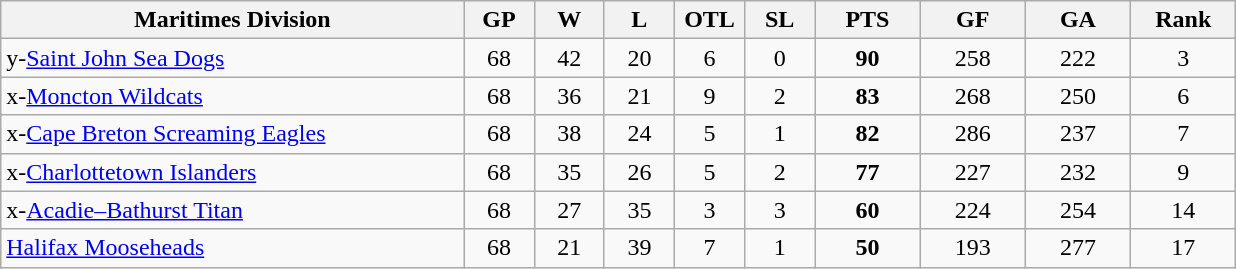<table class="wikitable" style="text-align:center">
<tr>
<th bgcolor="#DDDDFF" width="33%">Maritimes Division</th>
<th bgcolor="#DDDDFF" width="5%">GP</th>
<th bgcolor="#DDDDFF" width="5%">W</th>
<th bgcolor="#DDDDFF" width="5%">L</th>
<th bgcolor="#DDDDFF" width="5%">OTL</th>
<th bgcolor="#DDDDFF" width="5%">SL</th>
<th bgcolor="#DDDDFF" width="7.5%">PTS</th>
<th bgcolor="#DDDDFF" width="7.5%">GF</th>
<th bgcolor="#DDDDFF" width="7.5%">GA</th>
<th bgcolor="#DDDDFF" width="7.5%">Rank</th>
</tr>
<tr>
<td align=left>y-<a href='#'>Saint John Sea Dogs</a></td>
<td>68</td>
<td>42</td>
<td>20</td>
<td>6</td>
<td>0</td>
<td><strong>90</strong></td>
<td>258</td>
<td>222</td>
<td>3</td>
</tr>
<tr>
<td align=left>x-<a href='#'>Moncton Wildcats</a></td>
<td>68</td>
<td>36</td>
<td>21</td>
<td>9</td>
<td>2</td>
<td><strong>83</strong></td>
<td>268</td>
<td>250</td>
<td>6</td>
</tr>
<tr>
<td align=left>x-<a href='#'>Cape Breton Screaming Eagles</a></td>
<td>68</td>
<td>38</td>
<td>24</td>
<td>5</td>
<td>1</td>
<td><strong>82</strong></td>
<td>286</td>
<td>237</td>
<td>7</td>
</tr>
<tr>
<td align=left>x-<a href='#'>Charlottetown Islanders</a></td>
<td>68</td>
<td>35</td>
<td>26</td>
<td>5</td>
<td>2</td>
<td><strong>77</strong></td>
<td>227</td>
<td>232</td>
<td>9</td>
</tr>
<tr>
<td align=left>x-<a href='#'>Acadie–Bathurst Titan</a></td>
<td>68</td>
<td>27</td>
<td>35</td>
<td>3</td>
<td>3</td>
<td><strong>60</strong></td>
<td>224</td>
<td>254</td>
<td>14</td>
</tr>
<tr>
<td align=left><a href='#'>Halifax Mooseheads</a></td>
<td>68</td>
<td>21</td>
<td>39</td>
<td>7</td>
<td>1</td>
<td><strong>50</strong></td>
<td>193</td>
<td>277</td>
<td>17</td>
</tr>
</table>
